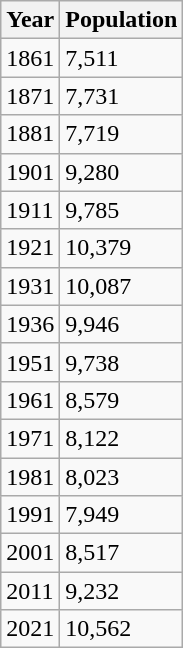<table class="wikitable">
<tr>
<th>Year</th>
<th>Population</th>
</tr>
<tr>
<td>1861</td>
<td>7,511</td>
</tr>
<tr>
<td>1871</td>
<td>7,731</td>
</tr>
<tr>
<td>1881</td>
<td>7,719</td>
</tr>
<tr>
<td>1901</td>
<td>9,280</td>
</tr>
<tr>
<td>1911</td>
<td>9,785</td>
</tr>
<tr>
<td>1921</td>
<td>10,379</td>
</tr>
<tr>
<td>1931</td>
<td>10,087</td>
</tr>
<tr>
<td>1936</td>
<td>9,946</td>
</tr>
<tr>
<td>1951</td>
<td>9,738</td>
</tr>
<tr>
<td>1961</td>
<td>8,579</td>
</tr>
<tr>
<td>1971</td>
<td>8,122</td>
</tr>
<tr>
<td>1981</td>
<td>8,023</td>
</tr>
<tr>
<td>1991</td>
<td>7,949</td>
</tr>
<tr>
<td>2001</td>
<td>8,517</td>
</tr>
<tr>
<td>2011</td>
<td>9,232</td>
</tr>
<tr>
<td>2021</td>
<td>10,562</td>
</tr>
</table>
